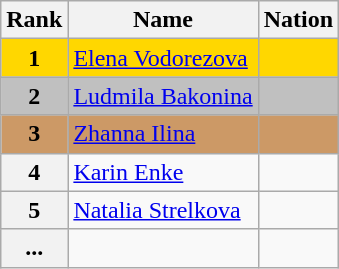<table class="wikitable">
<tr>
<th>Rank</th>
<th>Name</th>
<th>Nation</th>
</tr>
<tr bgcolor="gold">
<td align="center"><strong>1</strong></td>
<td><a href='#'>Elena Vodorezova</a></td>
<td></td>
</tr>
<tr bgcolor="silver">
<td align="center"><strong>2</strong></td>
<td><a href='#'>Ludmila Bakonina</a></td>
<td></td>
</tr>
<tr bgcolor="cc9966">
<td align="center"><strong>3</strong></td>
<td><a href='#'>Zhanna Ilina</a></td>
<td></td>
</tr>
<tr>
<th>4</th>
<td><a href='#'>Karin Enke</a></td>
<td></td>
</tr>
<tr>
<th>5</th>
<td><a href='#'>Natalia Strelkova</a></td>
<td></td>
</tr>
<tr>
<th>...</th>
<td></td>
<td></td>
</tr>
</table>
